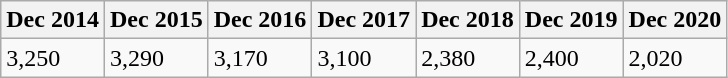<table class="wikitable">
<tr>
<th>Dec 2014</th>
<th>Dec 2015</th>
<th>Dec 2016</th>
<th>Dec 2017</th>
<th>Dec 2018</th>
<th>Dec 2019</th>
<th>Dec 2020</th>
</tr>
<tr>
<td>3,250</td>
<td>3,290</td>
<td>3,170</td>
<td>3,100</td>
<td>2,380</td>
<td>2,400</td>
<td>2,020</td>
</tr>
</table>
